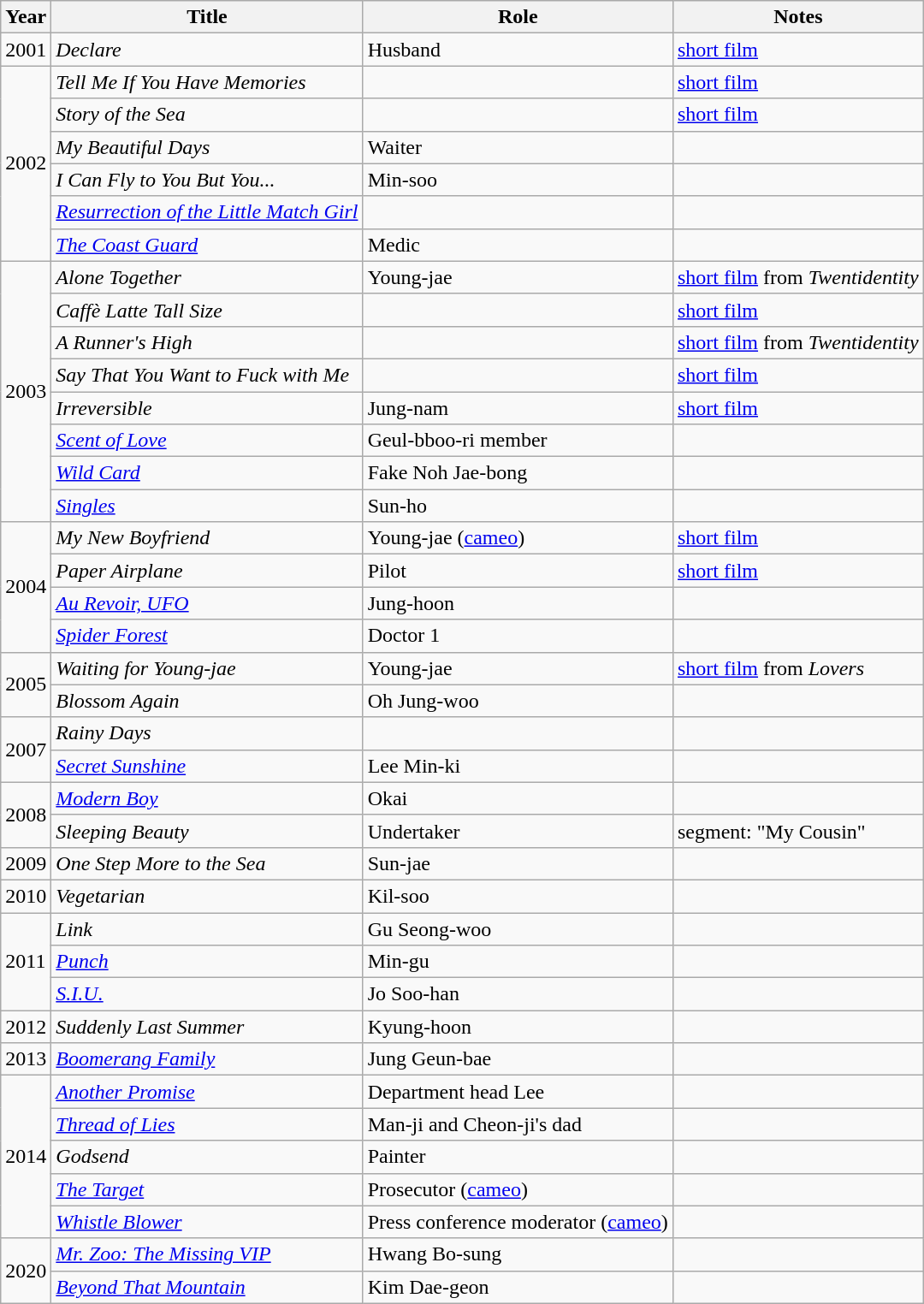<table class="wikitable" style="width:720px">
<tr>
<th width=10>Year</th>
<th>Title</th>
<th>Role</th>
<th>Notes</th>
</tr>
<tr>
<td>2001</td>
<td><em>Declare</em></td>
<td>Husband</td>
<td><a href='#'>short film</a></td>
</tr>
<tr>
<td rowspan=6>2002</td>
<td><em>Tell Me If You Have Memories</em></td>
<td></td>
<td><a href='#'>short film</a></td>
</tr>
<tr>
<td><em>Story of the Sea</em></td>
<td></td>
<td><a href='#'>short film</a></td>
</tr>
<tr>
<td><em>My Beautiful Days</em></td>
<td>Waiter</td>
<td></td>
</tr>
<tr>
<td><em>I Can Fly to You But You...</em></td>
<td>Min-soo</td>
<td></td>
</tr>
<tr>
<td><em><a href='#'>Resurrection of the Little Match Girl</a></em></td>
<td></td>
<td></td>
</tr>
<tr>
<td><em><a href='#'>The Coast Guard</a></em></td>
<td>Medic</td>
<td></td>
</tr>
<tr>
<td rowspan=8>2003</td>
<td><em>Alone Together</em></td>
<td>Young-jae</td>
<td><a href='#'>short film</a> from <em>Twentidentity</em></td>
</tr>
<tr>
<td><em>Caffè Latte Tall Size</em></td>
<td></td>
<td><a href='#'>short film</a></td>
</tr>
<tr>
<td><em>A Runner's High</em></td>
<td></td>
<td><a href='#'>short film</a> from <em>Twentidentity</em></td>
</tr>
<tr>
<td><em>Say That You Want to Fuck with Me</em></td>
<td></td>
<td><a href='#'>short film</a></td>
</tr>
<tr>
<td><em>Irreversible</em></td>
<td>Jung-nam</td>
<td><a href='#'>short film</a></td>
</tr>
<tr>
<td><em><a href='#'>Scent of Love</a></em></td>
<td>Geul-bboo-ri member</td>
<td></td>
</tr>
<tr>
<td><em><a href='#'>Wild Card</a></em></td>
<td>Fake Noh Jae-bong</td>
<td></td>
</tr>
<tr>
<td><em><a href='#'>Singles</a></em></td>
<td>Sun-ho</td>
<td></td>
</tr>
<tr>
<td rowspan=4>2004</td>
<td><em>My New Boyfriend</em></td>
<td>Young-jae (<a href='#'>cameo</a>)</td>
<td><a href='#'>short film</a></td>
</tr>
<tr>
<td><em>Paper Airplane</em></td>
<td>Pilot</td>
<td><a href='#'>short film</a></td>
</tr>
<tr>
<td><em><a href='#'>Au Revoir, UFO</a></em></td>
<td>Jung-hoon</td>
<td></td>
</tr>
<tr>
<td><em><a href='#'>Spider Forest</a></em></td>
<td>Doctor 1</td>
<td></td>
</tr>
<tr>
<td rowspan=2>2005</td>
<td><em>Waiting for Young-jae</em></td>
<td>Young-jae</td>
<td><a href='#'>short film</a> from <em>Lovers</em></td>
</tr>
<tr>
<td><em>Blossom Again</em></td>
<td>Oh Jung-woo</td>
<td></td>
</tr>
<tr>
<td rowspan=2>2007</td>
<td><em>Rainy Days</em></td>
<td></td>
<td></td>
</tr>
<tr>
<td><em><a href='#'>Secret Sunshine</a></em></td>
<td>Lee Min-ki</td>
<td></td>
</tr>
<tr>
<td rowspan=2>2008</td>
<td><em><a href='#'>Modern Boy</a></em></td>
<td>Okai</td>
<td></td>
</tr>
<tr>
<td><em>Sleeping Beauty</em></td>
<td>Undertaker</td>
<td>segment: "My Cousin"</td>
</tr>
<tr>
<td>2009</td>
<td><em>One Step More to the Sea</em></td>
<td>Sun-jae</td>
<td></td>
</tr>
<tr>
<td>2010</td>
<td><em>Vegetarian</em></td>
<td>Kil-soo</td>
<td></td>
</tr>
<tr>
<td rowspan=3>2011</td>
<td><em>Link</em></td>
<td>Gu Seong-woo</td>
<td></td>
</tr>
<tr>
<td><em><a href='#'>Punch</a></em></td>
<td>Min-gu</td>
<td></td>
</tr>
<tr>
<td><em><a href='#'>S.I.U.</a></em></td>
<td>Jo Soo-han</td>
<td></td>
</tr>
<tr>
<td>2012</td>
<td><em>Suddenly Last Summer</em></td>
<td>Kyung-hoon</td>
<td></td>
</tr>
<tr>
<td>2013</td>
<td><em><a href='#'>Boomerang Family</a></em></td>
<td>Jung Geun-bae</td>
<td></td>
</tr>
<tr>
<td rowspan=5>2014</td>
<td><em><a href='#'>Another Promise</a></em></td>
<td>Department head Lee</td>
<td></td>
</tr>
<tr>
<td><em><a href='#'>Thread of Lies</a></em></td>
<td>Man-ji and Cheon-ji's dad</td>
<td></td>
</tr>
<tr>
<td><em>Godsend</em></td>
<td>Painter</td>
<td></td>
</tr>
<tr>
<td><em><a href='#'>The Target</a></em></td>
<td>Prosecutor (<a href='#'>cameo</a>)</td>
<td></td>
</tr>
<tr>
<td><em><a href='#'>Whistle Blower</a></em></td>
<td>Press conference moderator (<a href='#'>cameo</a>)</td>
<td></td>
</tr>
<tr>
<td rowspan=2>2020</td>
<td><em><a href='#'>Mr. Zoo: The Missing VIP</a></em></td>
<td>Hwang Bo-sung</td>
</tr>
<tr>
<td><em><a href='#'>Beyond That Mountain</a></em></td>
<td>Kim Dae-geon</td>
<td></td>
</tr>
</table>
